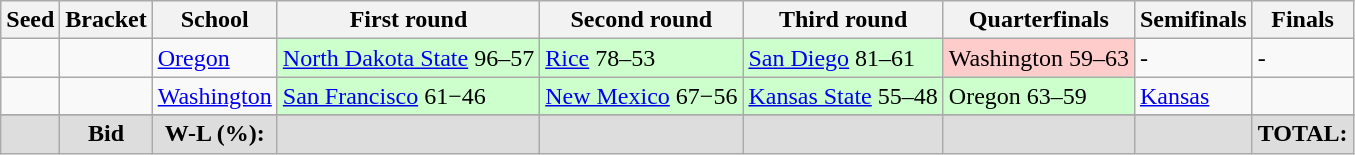<table class="sortable wikitable" style="white-space:nowrap; font-size:100%;">
<tr>
<th>Seed</th>
<th>Bracket</th>
<th>School</th>
<th>First round</th>
<th>Second round</th>
<th>Third round</th>
<th>Quarterfinals</th>
<th>Semifinals</th>
<th>Finals</th>
</tr>
<tr>
<td></td>
<td></td>
<td><a href='#'>Oregon</a></td>
<td style="background:#cfc;"><a href='#'>North Dakota State</a> 96–57</td>
<td style="background:#cfc;"><a href='#'>Rice</a> 78–53</td>
<td style="background:#cfc;"><a href='#'>San Diego</a> 81–61</td>
<td style="background:#fcc;">Washington 59–63</td>
<td>-</td>
<td>-</td>
</tr>
<tr>
<td></td>
<td></td>
<td><a href='#'>Washington</a></td>
<td style="background:#cfc;"><a href='#'>San Francisco</a> 61−46</td>
<td style="background:#cfc;"><a href='#'>New Mexico</a> 67−56</td>
<td style="background:#cfc;"><a href='#'>Kansas State</a> 55–48</td>
<td style="background:#cfc;">Oregon 63–59</td>
<td><a href='#'>Kansas</a></td>
<td></td>
</tr>
<tr>
</tr>
<tr class="sortbottom" style="text-align:center; background:#ddd;">
<td></td>
<td><strong>Bid</strong></td>
<td><strong>W-L (%):</strong></td>
<td></td>
<td></td>
<td></td>
<td></td>
<td></td>
<td><strong>TOTAL:</strong> </td>
</tr>
</table>
